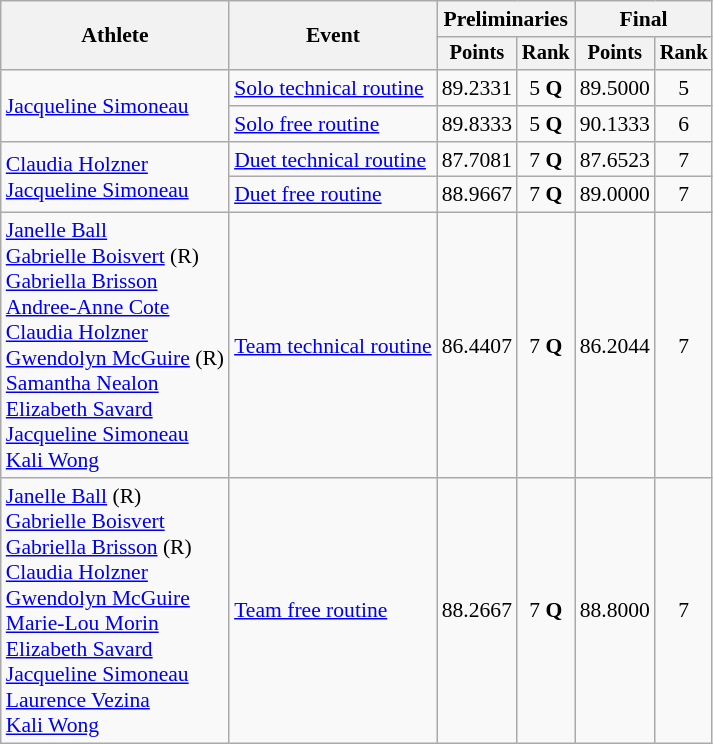<table class=wikitable style="font-size:90%">
<tr>
<th rowspan="2">Athlete</th>
<th rowspan="2">Event</th>
<th colspan="2">Preliminaries</th>
<th colspan="2">Final</th>
</tr>
<tr style="font-size:95%">
<th>Points</th>
<th>Rank</th>
<th>Points</th>
<th>Rank</th>
</tr>
<tr align=center>
<td align=left rowspan=2><a href='#'>Jacqueline Simoneau</a></td>
<td align=left><a href='#'>Solo technical routine</a></td>
<td>89.2331</td>
<td>5 <strong>Q</strong></td>
<td>89.5000</td>
<td>5</td>
</tr>
<tr align=center>
<td align=left><a href='#'>Solo free routine</a></td>
<td>89.8333</td>
<td>5 <strong>Q</strong></td>
<td>90.1333</td>
<td>6</td>
</tr>
<tr align=center>
<td align=left rowspan=2><a href='#'>Claudia Holzner</a><br><a href='#'>Jacqueline Simoneau</a></td>
<td align=left><a href='#'>Duet technical routine</a></td>
<td>87.7081</td>
<td>7 <strong>Q</strong></td>
<td>87.6523</td>
<td>7</td>
</tr>
<tr align=center>
<td align=left><a href='#'>Duet free routine</a></td>
<td>88.9667</td>
<td>7 <strong>Q</strong></td>
<td>89.0000</td>
<td>7</td>
</tr>
<tr align=center>
<td align=left><a href='#'>Janelle Ball</a><br><a href='#'>Gabrielle Boisvert</a> (R)<br><a href='#'>Gabriella Brisson</a><br><a href='#'>Andree-Anne Cote</a><br><a href='#'>Claudia Holzner</a><br><a href='#'>Gwendolyn McGuire</a> (R)<br><a href='#'>Samantha Nealon</a><br><a href='#'>Elizabeth Savard</a><br><a href='#'>Jacqueline Simoneau</a><br><a href='#'>Kali Wong</a></td>
<td align=left><a href='#'>Team technical routine</a></td>
<td>86.4407</td>
<td>7 <strong>Q</strong></td>
<td>86.2044</td>
<td>7</td>
</tr>
<tr align=center>
<td align=left><a href='#'>Janelle Ball</a> (R)<br><a href='#'>Gabrielle Boisvert</a><br><a href='#'>Gabriella Brisson</a> (R)<br><a href='#'>Claudia Holzner</a><br><a href='#'>Gwendolyn McGuire</a><br><a href='#'>Marie-Lou Morin</a><br><a href='#'>Elizabeth Savard</a><br><a href='#'>Jacqueline Simoneau</a><br><a href='#'>Laurence Vezina</a><br><a href='#'>Kali Wong</a></td>
<td align=left><a href='#'>Team free routine</a></td>
<td>88.2667</td>
<td>7 <strong>Q</strong></td>
<td>88.8000</td>
<td>7</td>
</tr>
</table>
